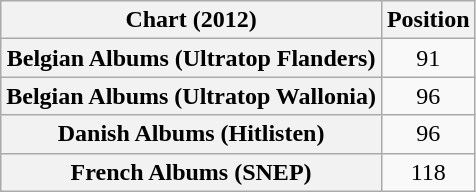<table class="wikitable sortable plainrowheaders" style="text-align:center">
<tr>
<th scope="col">Chart (2012)</th>
<th scope="col">Position</th>
</tr>
<tr>
<th scope="row">Belgian Albums (Ultratop Flanders)</th>
<td>91</td>
</tr>
<tr>
<th scope="row">Belgian Albums (Ultratop Wallonia)</th>
<td>96</td>
</tr>
<tr>
<th scope="row">Danish Albums (Hitlisten)</th>
<td>96</td>
</tr>
<tr>
<th scope="row">French Albums (SNEP)</th>
<td>118</td>
</tr>
</table>
